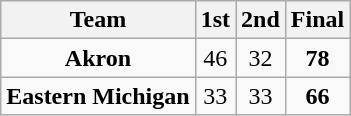<table class="wikitable" style="text-align:center">
<tr>
<th>Team</th>
<th>1st</th>
<th>2nd</th>
<th>Final</th>
</tr>
<tr>
<td><strong>Akron</strong></td>
<td>46</td>
<td>32</td>
<td><strong>78</strong></td>
</tr>
<tr>
<td><strong>Eastern Michigan</strong></td>
<td>33</td>
<td>33</td>
<td><strong>66</strong></td>
</tr>
</table>
